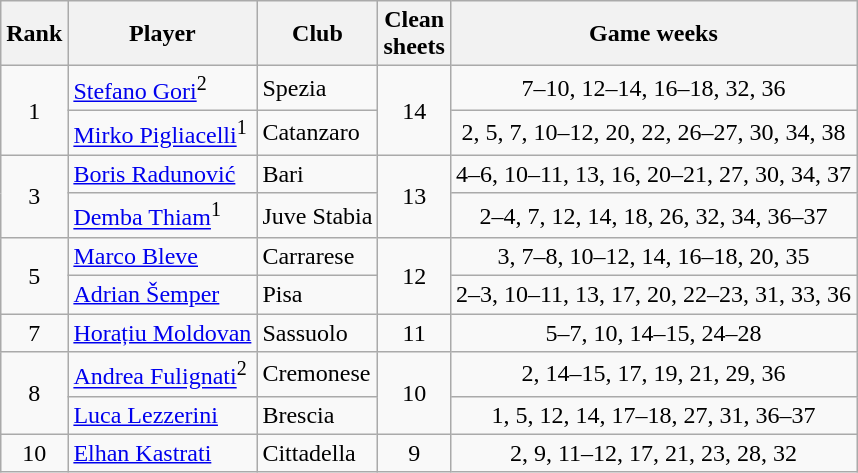<table class="wikitable" style="text-align:center">
<tr>
<th>Rank</th>
<th>Player</th>
<th>Club</th>
<th>Clean<br>sheets</th>
<th>Game weeks</th>
</tr>
<tr>
<td rowspan="2">1</td>
<td align="left"> <a href='#'>Stefano Gori</a><sup>2</sup></td>
<td align="left">Spezia</td>
<td rowspan="2">14</td>
<td>7–10, 12–14, 16–18, 32, 36</td>
</tr>
<tr>
<td align="left"> <a href='#'>Mirko Pigliacelli</a><sup>1</sup></td>
<td align="left">Catanzaro</td>
<td>2, 5, 7, 10–12, 20, 22, 26–27, 30, 34, 38</td>
</tr>
<tr>
<td rowspan="2">3</td>
<td align="left"> <a href='#'>Boris Radunović</a></td>
<td align="left">Bari</td>
<td rowspan="2">13</td>
<td>4–6, 10–11, 13, 16, 20–21, 27, 30, 34, 37</td>
</tr>
<tr>
<td align="left"> <a href='#'>Demba Thiam</a><sup>1</sup></td>
<td align="left">Juve Stabia</td>
<td>2–4, 7, 12, 14, 18, 26, 32, 34, 36–37</td>
</tr>
<tr>
<td rowspan="2">5</td>
<td align="left"> <a href='#'>Marco Bleve</a></td>
<td align="left">Carrarese</td>
<td rowspan="2">12</td>
<td>3, 7–8, 10–12, 14, 16–18, 20, 35</td>
</tr>
<tr>
<td align="left"> <a href='#'>Adrian Šemper</a></td>
<td align="left">Pisa</td>
<td>2–3, 10–11, 13, 17, 20, 22–23, 31, 33, 36</td>
</tr>
<tr>
<td>7</td>
<td align="left"> <a href='#'>Horațiu Moldovan</a></td>
<td align="left">Sassuolo</td>
<td>11</td>
<td>5–7, 10, 14–15, 24–28</td>
</tr>
<tr>
<td rowspan="2">8</td>
<td align="left"> <a href='#'>Andrea Fulignati</a><sup>2</sup></td>
<td align="left">Cremonese</td>
<td rowspan="2">10</td>
<td>2, 14–15, 17, 19, 21, 29, 36</td>
</tr>
<tr>
<td align="left"> <a href='#'>Luca Lezzerini</a></td>
<td align="left">Brescia</td>
<td>1, 5, 12, 14, 17–18, 27, 31, 36–37</td>
</tr>
<tr>
<td>10</td>
<td align="left"> <a href='#'>Elhan Kastrati</a></td>
<td align="left">Cittadella</td>
<td>9</td>
<td>2, 9, 11–12, 17, 21, 23, 28, 32</td>
</tr>
</table>
